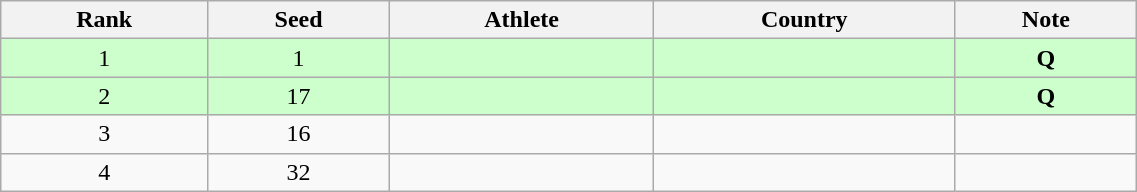<table class="wikitable sortable" style="text-align:center" width=60%>
<tr>
<th>Rank</th>
<th>Seed</th>
<th>Athlete</th>
<th>Country</th>
<th>Note</th>
</tr>
<tr bgcolor=ccffcc>
<td>1</td>
<td>1</td>
<td align=left></td>
<td align=left></td>
<td><strong>Q</strong></td>
</tr>
<tr bgcolor=ccffcc>
<td>2</td>
<td>17</td>
<td align=left></td>
<td align=left></td>
<td><strong>Q</strong></td>
</tr>
<tr>
<td>3</td>
<td>16</td>
<td align=left></td>
<td align=left></td>
<td></td>
</tr>
<tr>
<td>4</td>
<td>32</td>
<td align=left></td>
<td align=left></td>
<td></td>
</tr>
</table>
